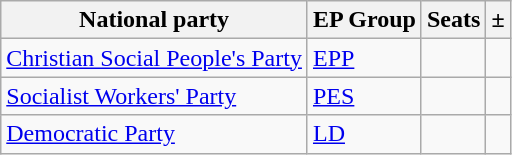<table class="wikitable">
<tr>
<th>National party</th>
<th>EP Group</th>
<th>Seats</th>
<th>±</th>
</tr>
<tr>
<td> <a href='#'>Christian Social People's Party</a></td>
<td> <a href='#'>EPP</a></td>
<td></td>
<td></td>
</tr>
<tr>
<td> <a href='#'>Socialist Workers' Party</a></td>
<td> <a href='#'>PES</a></td>
<td></td>
<td></td>
</tr>
<tr>
<td> <a href='#'>Democratic Party</a></td>
<td> <a href='#'>LD</a></td>
<td></td>
<td></td>
</tr>
</table>
